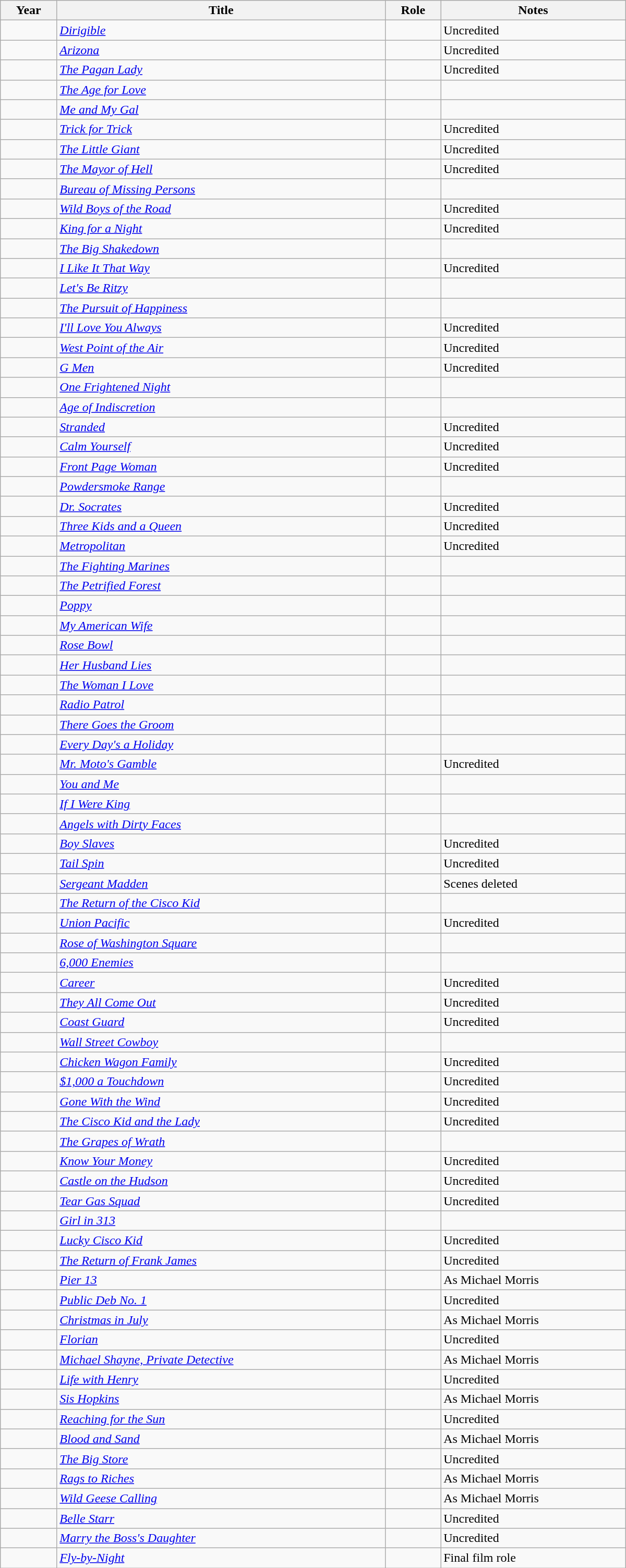<table class="wikitable sortable plainrowheaders" style="min-width:50em">
<tr>
<th>Year</th>
<th>Title</th>
<th>Role</th>
<th>Notes</th>
</tr>
<tr>
<td></td>
<td><em><a href='#'>Dirigible</a></em> </td>
<td></td>
<td>Uncredited</td>
</tr>
<tr>
<td></td>
<td><em><a href='#'>Arizona</a></em> </td>
<td></td>
<td>Uncredited</td>
</tr>
<tr>
<td></td>
<td><em><a href='#'>The Pagan Lady</a></em> </td>
<td></td>
<td>Uncredited</td>
</tr>
<tr>
<td></td>
<td><em><a href='#'>The Age for Love</a></em> </td>
<td></td>
<td></td>
</tr>
<tr>
<td></td>
<td><em><a href='#'>Me and My Gal</a></em> </td>
<td></td>
<td></td>
</tr>
<tr>
<td></td>
<td><em><a href='#'>Trick for Trick</a></em> </td>
<td></td>
<td>Uncredited</td>
</tr>
<tr>
<td></td>
<td><em><a href='#'>The Little Giant</a></em> </td>
<td></td>
<td>Uncredited</td>
</tr>
<tr>
<td></td>
<td><em><a href='#'>The Mayor of Hell</a></em> </td>
<td></td>
<td>Uncredited</td>
</tr>
<tr>
<td></td>
<td><em><a href='#'>Bureau of Missing Persons</a></em> </td>
<td></td>
<td></td>
</tr>
<tr>
<td></td>
<td><em><a href='#'>Wild Boys of the Road</a></em> </td>
<td></td>
<td>Uncredited</td>
</tr>
<tr>
<td></td>
<td><em><a href='#'>King for a Night</a></em> </td>
<td></td>
<td>Uncredited</td>
</tr>
<tr>
<td></td>
<td><em><a href='#'>The Big Shakedown</a></em> </td>
<td></td>
<td></td>
</tr>
<tr>
<td></td>
<td><em><a href='#'>I Like It That Way</a></em> </td>
<td></td>
<td>Uncredited</td>
</tr>
<tr>
<td></td>
<td><em><a href='#'>Let's Be Ritzy</a></em> </td>
<td></td>
<td></td>
</tr>
<tr>
<td></td>
<td><em><a href='#'>The Pursuit of Happiness</a></em> </td>
<td></td>
<td></td>
</tr>
<tr>
<td></td>
<td><em><a href='#'>I'll Love You Always</a></em> </td>
<td></td>
<td>Uncredited</td>
</tr>
<tr>
<td></td>
<td><em><a href='#'>West Point of the Air</a></em> </td>
<td></td>
<td>Uncredited</td>
</tr>
<tr>
<td></td>
<td><em><a href='#'>G Men</a></em> </td>
<td></td>
<td>Uncredited</td>
</tr>
<tr>
<td></td>
<td><em><a href='#'>One Frightened Night</a></em> </td>
<td></td>
<td></td>
</tr>
<tr>
<td></td>
<td><em><a href='#'>Age of Indiscretion</a></em> </td>
<td></td>
<td></td>
</tr>
<tr>
<td></td>
<td><em><a href='#'>Stranded</a></em> </td>
<td></td>
<td>Uncredited</td>
</tr>
<tr>
<td></td>
<td><em><a href='#'>Calm Yourself</a></em> </td>
<td></td>
<td>Uncredited</td>
</tr>
<tr>
<td></td>
<td><em><a href='#'>Front Page Woman</a></em> </td>
<td></td>
<td>Uncredited</td>
</tr>
<tr>
<td></td>
<td><em><a href='#'>Powdersmoke Range</a></em> </td>
<td></td>
<td></td>
</tr>
<tr>
<td></td>
<td><em><a href='#'>Dr. Socrates</a></em> </td>
<td></td>
<td>Uncredited</td>
</tr>
<tr>
<td></td>
<td><em><a href='#'>Three Kids and a Queen</a></em> </td>
<td></td>
<td>Uncredited</td>
</tr>
<tr>
<td></td>
<td><em><a href='#'>Metropolitan</a></em> </td>
<td></td>
<td>Uncredited</td>
</tr>
<tr>
<td></td>
<td><em><a href='#'>The Fighting Marines</a></em> </td>
<td></td>
<td></td>
</tr>
<tr>
<td></td>
<td><em><a href='#'>The Petrified Forest</a></em> </td>
<td></td>
<td></td>
</tr>
<tr>
<td></td>
<td><em><a href='#'>Poppy</a></em> </td>
<td></td>
<td></td>
</tr>
<tr>
<td></td>
<td><em><a href='#'>My American Wife</a></em> </td>
<td></td>
<td></td>
</tr>
<tr>
<td></td>
<td><em><a href='#'>Rose Bowl</a></em> </td>
<td></td>
<td></td>
</tr>
<tr>
<td></td>
<td><em><a href='#'>Her Husband Lies</a></em> </td>
<td></td>
<td></td>
</tr>
<tr>
<td></td>
<td><em><a href='#'>The Woman I Love</a></em> </td>
<td></td>
<td></td>
</tr>
<tr>
<td></td>
<td><em><a href='#'>Radio Patrol</a></em> </td>
<td></td>
<td></td>
</tr>
<tr>
<td></td>
<td><em><a href='#'>There Goes the Groom</a></em> </td>
<td></td>
<td></td>
</tr>
<tr>
<td></td>
<td><em><a href='#'>Every Day's a Holiday</a></em> </td>
<td></td>
<td></td>
</tr>
<tr>
<td></td>
<td><em><a href='#'>Mr. Moto's Gamble</a></em> </td>
<td></td>
<td>Uncredited</td>
</tr>
<tr>
<td></td>
<td><em><a href='#'>You and Me</a></em> </td>
<td></td>
<td></td>
</tr>
<tr>
<td></td>
<td><em><a href='#'>If I Were King</a></em> </td>
<td></td>
<td></td>
</tr>
<tr>
<td></td>
<td><em><a href='#'>Angels with Dirty Faces</a></em> </td>
<td></td>
<td></td>
</tr>
<tr>
<td></td>
<td><em><a href='#'>Boy Slaves</a></em> </td>
<td></td>
<td>Uncredited</td>
</tr>
<tr>
<td></td>
<td><em><a href='#'>Tail Spin</a></em> </td>
<td></td>
<td>Uncredited</td>
</tr>
<tr>
<td></td>
<td><em><a href='#'>Sergeant Madden</a></em> </td>
<td></td>
<td>Scenes deleted</td>
</tr>
<tr>
<td></td>
<td><em><a href='#'>The Return of the Cisco Kid</a></em> </td>
<td></td>
<td></td>
</tr>
<tr>
<td></td>
<td><em><a href='#'>Union Pacific</a></em> </td>
<td></td>
<td>Uncredited</td>
</tr>
<tr>
<td></td>
<td><em><a href='#'>Rose of Washington Square</a></em> </td>
<td></td>
<td></td>
</tr>
<tr>
<td></td>
<td><em><a href='#'>6,000 Enemies</a></em> </td>
<td></td>
<td></td>
</tr>
<tr>
<td></td>
<td><em><a href='#'>Career</a></em> </td>
<td></td>
<td>Uncredited</td>
</tr>
<tr>
<td></td>
<td><em><a href='#'>They All Come Out</a></em> </td>
<td></td>
<td>Uncredited</td>
</tr>
<tr>
<td></td>
<td><em><a href='#'>Coast Guard</a></em> </td>
<td></td>
<td>Uncredited</td>
</tr>
<tr>
<td></td>
<td><em><a href='#'>Wall Street Cowboy</a></em> </td>
<td></td>
<td></td>
</tr>
<tr>
<td></td>
<td><em><a href='#'>Chicken Wagon Family</a></em> </td>
<td></td>
<td>Uncredited</td>
</tr>
<tr>
<td></td>
<td><em><a href='#'>$1,000 a Touchdown</a></em> </td>
<td></td>
<td>Uncredited</td>
</tr>
<tr>
<td></td>
<td><em><a href='#'>Gone With the Wind</a></em> </td>
<td></td>
<td>Uncredited</td>
</tr>
<tr>
<td></td>
<td><em><a href='#'>The Cisco Kid and the Lady</a></em> </td>
<td></td>
<td>Uncredited</td>
</tr>
<tr>
<td></td>
<td><em><a href='#'>The Grapes of Wrath</a></em> </td>
<td></td>
<td></td>
</tr>
<tr>
<td></td>
<td><em><a href='#'>Know Your Money</a></em> </td>
<td></td>
<td>Uncredited</td>
</tr>
<tr>
<td></td>
<td><em><a href='#'>Castle on the Hudson</a></em> </td>
<td></td>
<td>Uncredited</td>
</tr>
<tr>
<td></td>
<td><em><a href='#'>Tear Gas Squad</a></em> </td>
<td></td>
<td>Uncredited</td>
</tr>
<tr>
<td></td>
<td><em><a href='#'>Girl in 313</a></em> </td>
<td></td>
<td></td>
</tr>
<tr>
<td></td>
<td><em><a href='#'>Lucky Cisco Kid</a></em> </td>
<td></td>
<td>Uncredited</td>
</tr>
<tr>
<td></td>
<td><em><a href='#'>The Return of Frank James</a></em> </td>
<td></td>
<td>Uncredited</td>
</tr>
<tr>
<td></td>
<td><em><a href='#'>Pier 13</a></em> </td>
<td></td>
<td>As Michael Morris</td>
</tr>
<tr>
<td></td>
<td><em><a href='#'>Public Deb No. 1</a></em> </td>
<td></td>
<td>Uncredited</td>
</tr>
<tr>
<td></td>
<td><em><a href='#'>Christmas in July</a></em> </td>
<td></td>
<td>As Michael Morris</td>
</tr>
<tr>
<td></td>
<td><em><a href='#'>Florian</a></em> </td>
<td></td>
<td>Uncredited</td>
</tr>
<tr>
<td></td>
<td><em><a href='#'>Michael Shayne, Private Detective</a></em> </td>
<td></td>
<td>As Michael Morris</td>
</tr>
<tr>
<td></td>
<td><em><a href='#'>Life with Henry</a></em> </td>
<td></td>
<td>Uncredited</td>
</tr>
<tr>
<td></td>
<td><em><a href='#'>Sis Hopkins</a></em> </td>
<td></td>
<td>As Michael Morris</td>
</tr>
<tr>
<td></td>
<td><em><a href='#'>Reaching for the Sun</a></em> </td>
<td></td>
<td>Uncredited</td>
</tr>
<tr>
<td></td>
<td><em><a href='#'>Blood and Sand</a></em> </td>
<td></td>
<td>As Michael Morris</td>
</tr>
<tr>
<td></td>
<td><em><a href='#'>The Big Store</a></em> </td>
<td></td>
<td>Uncredited</td>
</tr>
<tr>
<td></td>
<td><em><a href='#'>Rags to Riches</a></em> </td>
<td></td>
<td>As Michael Morris</td>
</tr>
<tr>
<td></td>
<td><em><a href='#'>Wild Geese Calling</a></em> </td>
<td></td>
<td>As Michael Morris</td>
</tr>
<tr>
<td></td>
<td><em><a href='#'>Belle Starr</a></em> </td>
<td></td>
<td>Uncredited</td>
</tr>
<tr>
<td></td>
<td><em><a href='#'>Marry the Boss's Daughter</a></em> </td>
<td></td>
<td>Uncredited</td>
</tr>
<tr>
<td></td>
<td><em><a href='#'>Fly-by-Night</a></em> </td>
<td></td>
<td>Final film role</td>
</tr>
</table>
